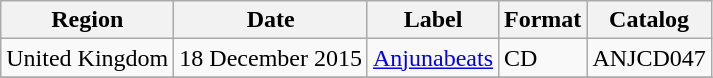<table class=wikitable>
<tr>
<th>Region</th>
<th>Date</th>
<th>Label</th>
<th>Format</th>
<th>Catalog</th>
</tr>
<tr>
<td>United Kingdom</td>
<td>18 December 2015</td>
<td><a href='#'>Anjunabeats</a></td>
<td>CD</td>
<td>ANJCD047</td>
</tr>
<tr>
</tr>
</table>
